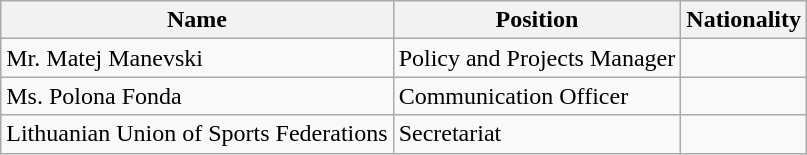<table class="wikitable">
<tr>
<th>Name</th>
<th>Position</th>
<th>Nationality</th>
</tr>
<tr>
<td>Mr. Matej Manevski</td>
<td>Policy and Projects Manager</td>
<td></td>
</tr>
<tr>
<td>Ms. Polona Fonda</td>
<td>Communication Officer</td>
<td></td>
</tr>
<tr>
<td>Lithuanian Union of Sports Federations</td>
<td>Secretariat</td>
<td></td>
</tr>
</table>
